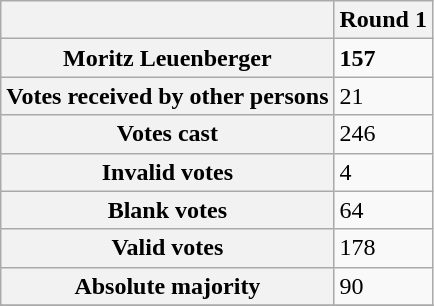<table class="wikitable">
<tr>
<th></th>
<th>Round 1</th>
</tr>
<tr>
<th>Moritz Leuenberger</th>
<td><strong>157</strong></td>
</tr>
<tr>
<th>Votes received by other persons</th>
<td>21</td>
</tr>
<tr>
<th>Votes cast</th>
<td>246</td>
</tr>
<tr>
<th>Invalid votes</th>
<td>4</td>
</tr>
<tr>
<th>Blank votes</th>
<td>64</td>
</tr>
<tr>
<th>Valid votes</th>
<td>178</td>
</tr>
<tr>
<th>Absolute majority</th>
<td>90</td>
</tr>
<tr>
</tr>
</table>
